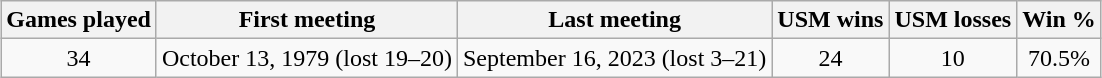<table class="wikitable" style="margin:1em auto;">
<tr>
<th>Games played</th>
<th>First meeting</th>
<th>Last meeting</th>
<th>USM wins</th>
<th>USM losses</th>
<th>Win %</th>
</tr>
<tr style="text-align:center;">
<td>34</td>
<td>October 13, 1979 (lost 19–20)</td>
<td>September 16, 2023 (lost 3–21)</td>
<td>24</td>
<td>10</td>
<td>70.5%</td>
</tr>
</table>
